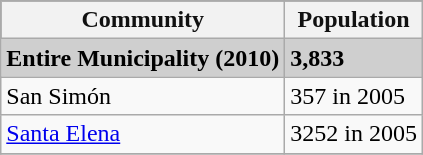<table class="wikitable">
<tr style="background:#111111; color:#111111;">
<th><strong>Community</strong></th>
<th><strong>Population</strong></th>
</tr>
<tr style="background:#CFCFCF;">
<td><strong>Entire Municipality (2010)</strong></td>
<td><strong>3,833	</strong></td>
</tr>
<tr>
<td>San Simón</td>
<td>357  in 2005</td>
</tr>
<tr>
<td><a href='#'>Santa Elena</a></td>
<td>3252  in 2005</td>
</tr>
<tr>
</tr>
</table>
